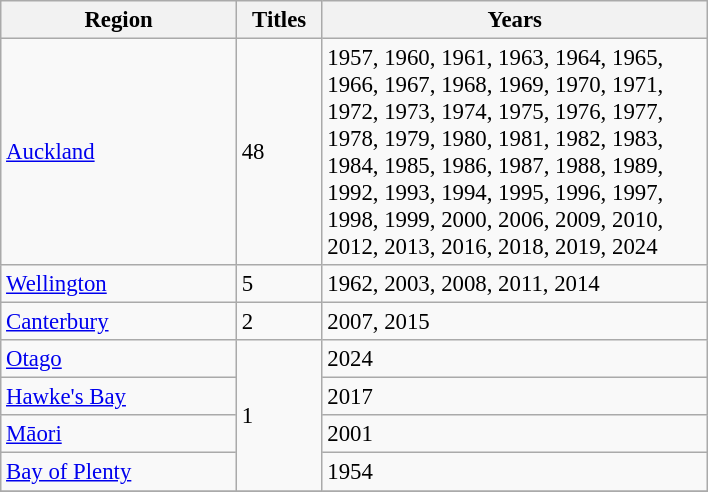<table class="wikitable " style="font-size: 95%;">
<tr>
<th width="150">Region</th>
<th width="50">Titles</th>
<th width="250">Years</th>
</tr>
<tr>
<td><a href='#'>Auckland</a></td>
<td rowspan="1">48</td>
<td>1957, 1960, 1961, 1963, 1964, 1965, 1966, 1967, 1968, 1969, 1970, 1971, 1972, 1973, 1974, 1975, 1976, 1977, 1978, 1979, 1980, 1981, 1982, 1983, 1984, 1985, 1986, 1987, 1988, 1989, 1992, 1993, 1994, 1995, 1996, 1997, 1998, 1999, 2000, 2006, 2009, 2010, 2012, 2013, 2016, 2018, 2019, 2024</td>
</tr>
<tr>
<td><a href='#'>Wellington</a></td>
<td rowspan="1">5</td>
<td>1962, 2003, 2008, 2011, 2014</td>
</tr>
<tr>
<td><a href='#'>Canterbury</a></td>
<td rowspan="1">2</td>
<td>2007, 2015</td>
</tr>
<tr>
<td><a href='#'>Otago</a></td>
<td rowspan="4">1</td>
<td>2024</td>
</tr>
<tr>
<td><a href='#'>Hawke's Bay</a></td>
<td>2017</td>
</tr>
<tr>
<td><a href='#'>Māori</a></td>
<td>2001</td>
</tr>
<tr>
<td><a href='#'>Bay of Plenty</a></td>
<td>1954</td>
</tr>
<tr>
</tr>
</table>
